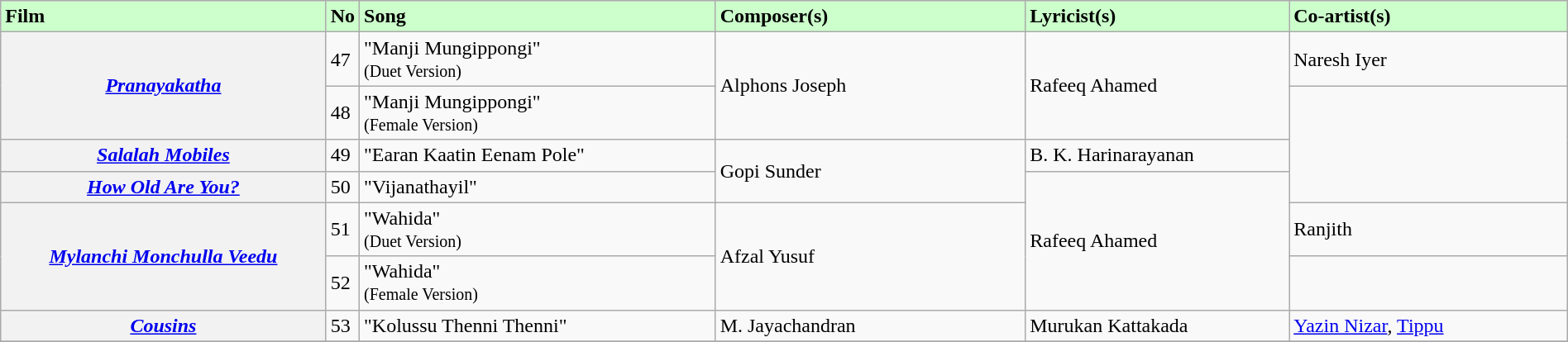<table class="wikitable plainrowheaders" width="100%" textcolor:#000;">
<tr style="background:#cfc; text-align:"center;">
<td scope="col" width=21%><strong>Film</strong></td>
<td><strong>No</strong></td>
<td scope="col" width=23%><strong>Song</strong></td>
<td scope="col" width=20%><strong>Composer(s)</strong></td>
<td scope="col" width=17%><strong>Lyricist(s)</strong></td>
<td scope="col" width=18%><strong>Co-artist(s)</strong></td>
</tr>
<tr>
<th rowspan="2"><em><a href='#'>Pranayakatha</a></em></th>
<td>47</td>
<td>"Manji Mungippongi"<br><small>(Duet Version)</small></td>
<td rowspan="2">Alphons Joseph</td>
<td rowspan="2">Rafeeq Ahamed</td>
<td>Naresh Iyer</td>
</tr>
<tr>
<td>48</td>
<td>"Manji Mungippongi"<br><small>(Female Version)</small></td>
<td rowspan="3"></td>
</tr>
<tr>
<th><em><a href='#'>Salalah Mobiles</a></em></th>
<td>49</td>
<td>"Earan Kaatin Eenam Pole"</td>
<td rowspan="2">Gopi Sunder</td>
<td>B. K. Harinarayanan</td>
</tr>
<tr>
<th><em><a href='#'>How Old Are You?</a></em></th>
<td>50</td>
<td>"Vijanathayil"</td>
<td rowspan="3">Rafeeq Ahamed</td>
</tr>
<tr>
<th rowspan="2"><em><a href='#'>Mylanchi Monchulla Veedu</a></em></th>
<td>51</td>
<td>"Wahida"<br><small>(Duet Version)</small></td>
<td rowspan="2">Afzal Yusuf</td>
<td>Ranjith</td>
</tr>
<tr>
<td>52</td>
<td>"Wahida"<br><small>(Female Version)</small></td>
<td></td>
</tr>
<tr>
<th><em><a href='#'>Cousins</a></em></th>
<td>53</td>
<td>"Kolussu Thenni Thenni"</td>
<td>M. Jayachandran</td>
<td>Murukan Kattakada</td>
<td><a href='#'>Yazin Nizar</a>, <a href='#'>Tippu</a></td>
</tr>
<tr>
</tr>
</table>
